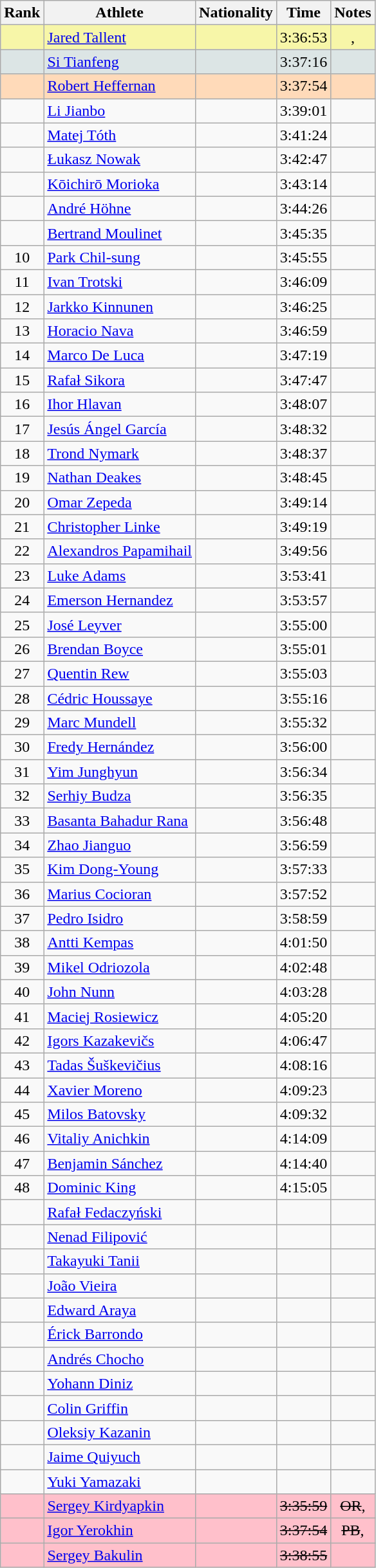<table class="wikitable sortable" style="text-align:center">
<tr>
<th>Rank</th>
<th>Athlete</th>
<th>Nationality</th>
<th>Time</th>
<th>Notes</th>
</tr>
<tr style="background:#F7F6A8;">
<td></td>
<td align=left><a href='#'>Jared Tallent</a></td>
<td align=left></td>
<td>3:36:53</td>
<td>, </td>
</tr>
<tr style="background:#DCE5E5;">
<td></td>
<td align=left><a href='#'>Si Tianfeng</a></td>
<td align=left></td>
<td>3:37:16</td>
<td></td>
</tr>
<tr style="background:#FFDAB9;">
<td></td>
<td align=left><a href='#'>Robert Heffernan</a></td>
<td align=left></td>
<td>3:37:54</td>
<td></td>
</tr>
<tr>
<td></td>
<td align=left><a href='#'>Li Jianbo</a></td>
<td align=left></td>
<td>3:39:01</td>
<td></td>
</tr>
<tr>
<td></td>
<td align=left><a href='#'>Matej Tóth</a></td>
<td align=left></td>
<td>3:41:24</td>
<td></td>
</tr>
<tr>
<td></td>
<td align=left><a href='#'>Łukasz Nowak</a></td>
<td align=left></td>
<td>3:42:47</td>
<td></td>
</tr>
<tr>
<td></td>
<td align=left><a href='#'>Kōichirō Morioka</a></td>
<td align=left></td>
<td>3:43:14</td>
<td></td>
</tr>
<tr>
<td></td>
<td align=left><a href='#'>André Höhne</a></td>
<td align=left></td>
<td>3:44:26</td>
<td></td>
</tr>
<tr>
<td></td>
<td align=left><a href='#'>Bertrand Moulinet</a></td>
<td align=left></td>
<td>3:45:35</td>
<td></td>
</tr>
<tr>
<td>10</td>
<td align=left><a href='#'>Park Chil-sung</a></td>
<td align=left></td>
<td>3:45:55</td>
<td></td>
</tr>
<tr>
<td>11</td>
<td align=left><a href='#'>Ivan Trotski</a></td>
<td align=left></td>
<td>3:46:09</td>
<td></td>
</tr>
<tr>
<td>12</td>
<td align=left><a href='#'>Jarkko Kinnunen</a></td>
<td align=left></td>
<td>3:46:25</td>
<td></td>
</tr>
<tr>
<td>13</td>
<td align=left><a href='#'>Horacio Nava</a></td>
<td align=left></td>
<td>3:46:59</td>
<td></td>
</tr>
<tr>
<td>14</td>
<td align=left><a href='#'>Marco De Luca</a></td>
<td align=left></td>
<td>3:47:19</td>
<td></td>
</tr>
<tr>
<td>15</td>
<td align=left><a href='#'>Rafał Sikora</a></td>
<td align=left></td>
<td>3:47:47</td>
<td></td>
</tr>
<tr>
<td>16</td>
<td align=left><a href='#'>Ihor Hlavan</a></td>
<td align=left></td>
<td>3:48:07</td>
<td></td>
</tr>
<tr>
<td>17</td>
<td align=left><a href='#'>Jesús Ángel García</a></td>
<td align=left></td>
<td>3:48:32</td>
<td></td>
</tr>
<tr>
<td>18</td>
<td align=left><a href='#'>Trond Nymark</a></td>
<td align=left></td>
<td>3:48:37</td>
<td></td>
</tr>
<tr>
<td>19</td>
<td align=left><a href='#'>Nathan Deakes</a></td>
<td align=left></td>
<td>3:48:45</td>
<td></td>
</tr>
<tr>
<td>20</td>
<td align=left><a href='#'>Omar Zepeda</a></td>
<td align=left></td>
<td>3:49:14</td>
<td></td>
</tr>
<tr>
<td>21</td>
<td align=left><a href='#'>Christopher Linke</a></td>
<td align=left></td>
<td>3:49:19</td>
<td></td>
</tr>
<tr>
<td>22</td>
<td align=left><a href='#'>Alexandros Papamihail</a></td>
<td align=left></td>
<td>3:49:56</td>
<td></td>
</tr>
<tr>
<td>23</td>
<td align=left><a href='#'>Luke Adams</a></td>
<td align=left></td>
<td>3:53:41</td>
<td></td>
</tr>
<tr>
<td>24</td>
<td align=left><a href='#'>Emerson Hernandez</a></td>
<td align=left></td>
<td>3:53:57</td>
<td></td>
</tr>
<tr>
<td>25</td>
<td align=left><a href='#'>José Leyver</a></td>
<td align=left></td>
<td>3:55:00</td>
<td></td>
</tr>
<tr>
<td>26</td>
<td align=left><a href='#'>Brendan Boyce</a></td>
<td align=left></td>
<td>3:55:01</td>
<td></td>
</tr>
<tr>
<td>27</td>
<td align=left><a href='#'>Quentin Rew</a></td>
<td align=left></td>
<td>3:55:03</td>
<td></td>
</tr>
<tr>
<td>28</td>
<td align=left><a href='#'>Cédric Houssaye</a></td>
<td align=left></td>
<td>3:55:16</td>
<td></td>
</tr>
<tr>
<td>29</td>
<td align=left><a href='#'>Marc Mundell</a></td>
<td align=left></td>
<td>3:55:32</td>
<td></td>
</tr>
<tr>
<td>30</td>
<td align=left><a href='#'>Fredy Hernández</a></td>
<td align=left></td>
<td>3:56:00</td>
<td></td>
</tr>
<tr>
<td>31</td>
<td align=left><a href='#'>Yim Junghyun</a></td>
<td align=left></td>
<td>3:56:34</td>
<td></td>
</tr>
<tr>
<td>32</td>
<td align=left><a href='#'>Serhiy Budza</a></td>
<td align=left></td>
<td>3:56:35</td>
<td></td>
</tr>
<tr>
<td>33</td>
<td align=left><a href='#'>Basanta Bahadur Rana</a></td>
<td align=left></td>
<td>3:56:48</td>
<td></td>
</tr>
<tr>
<td>34</td>
<td align=left><a href='#'>Zhao Jianguo</a></td>
<td align=left></td>
<td>3:56:59</td>
<td></td>
</tr>
<tr>
<td>35</td>
<td align=left><a href='#'>Kim Dong-Young</a></td>
<td align=left></td>
<td>3:57:33</td>
<td></td>
</tr>
<tr>
<td>36</td>
<td align=left><a href='#'>Marius Cocioran</a></td>
<td align=left></td>
<td>3:57:52</td>
<td></td>
</tr>
<tr>
<td>37</td>
<td align=left><a href='#'>Pedro Isidro</a></td>
<td align=left></td>
<td>3:58:59</td>
<td></td>
</tr>
<tr>
<td>38</td>
<td align=left><a href='#'>Antti Kempas</a></td>
<td align=left></td>
<td>4:01:50</td>
<td></td>
</tr>
<tr>
<td>39</td>
<td align=left><a href='#'>Mikel Odriozola</a></td>
<td align=left></td>
<td>4:02:48</td>
<td></td>
</tr>
<tr>
<td>40</td>
<td align=left><a href='#'>John Nunn</a></td>
<td align=left></td>
<td>4:03:28</td>
<td></td>
</tr>
<tr>
<td>41</td>
<td align=left><a href='#'>Maciej Rosiewicz</a></td>
<td align=left></td>
<td>4:05:20</td>
<td></td>
</tr>
<tr>
<td>42</td>
<td align=left><a href='#'>Igors Kazakevičs</a></td>
<td align=left></td>
<td>4:06:47</td>
<td></td>
</tr>
<tr>
<td>43</td>
<td align=left><a href='#'>Tadas Šuškevičius</a></td>
<td align=left></td>
<td>4:08:16</td>
<td></td>
</tr>
<tr>
<td>44</td>
<td align=left><a href='#'>Xavier Moreno</a></td>
<td align=left></td>
<td>4:09:23</td>
<td></td>
</tr>
<tr>
<td>45</td>
<td align=left><a href='#'>Milos Batovsky</a></td>
<td align=left></td>
<td>4:09:32</td>
<td></td>
</tr>
<tr>
<td>46</td>
<td align=left><a href='#'>Vitaliy Anichkin</a></td>
<td align=left></td>
<td>4:14:09</td>
<td></td>
</tr>
<tr>
<td>47</td>
<td align=left><a href='#'>Benjamin Sánchez</a></td>
<td align=left></td>
<td>4:14:40</td>
<td></td>
</tr>
<tr>
<td>48</td>
<td align=left><a href='#'>Dominic King</a></td>
<td align=left></td>
<td>4:15:05</td>
<td></td>
</tr>
<tr>
<td></td>
<td align=left><a href='#'>Rafał Fedaczyński</a></td>
<td align=left></td>
<td></td>
<td></td>
</tr>
<tr>
<td></td>
<td align=left><a href='#'>Nenad Filipović</a></td>
<td align=left></td>
<td></td>
<td></td>
</tr>
<tr>
<td></td>
<td align=left><a href='#'>Takayuki Tanii</a></td>
<td align=left></td>
<td></td>
<td></td>
</tr>
<tr>
<td></td>
<td align=left><a href='#'>João Vieira</a></td>
<td align=left></td>
<td></td>
<td></td>
</tr>
<tr>
<td></td>
<td align=left><a href='#'>Edward Araya</a></td>
<td align=left></td>
<td></td>
<td></td>
</tr>
<tr>
<td></td>
<td align=left><a href='#'>Érick Barrondo</a></td>
<td align=left></td>
<td></td>
<td></td>
</tr>
<tr>
<td></td>
<td align=left><a href='#'>Andrés Chocho</a></td>
<td align=left></td>
<td></td>
<td></td>
</tr>
<tr>
<td></td>
<td align=left><a href='#'>Yohann Diniz</a></td>
<td align=left></td>
<td></td>
<td></td>
</tr>
<tr>
<td></td>
<td align=left><a href='#'>Colin Griffin</a></td>
<td align=left></td>
<td></td>
<td></td>
</tr>
<tr>
<td></td>
<td align=left><a href='#'>Oleksiy Kazanin</a></td>
<td align=left></td>
<td></td>
<td></td>
</tr>
<tr>
<td></td>
<td align=left><a href='#'>Jaime Quiyuch</a></td>
<td align=left></td>
<td></td>
<td></td>
</tr>
<tr>
<td></td>
<td align=left><a href='#'>Yuki Yamazaki</a></td>
<td align=left></td>
<td></td>
<td></td>
</tr>
<tr bgcolor=pink>
<td></td>
<td align=left><a href='#'>Sergey Kirdyapkin</a></td>
<td align=left></td>
<td><s>3:35:59</s></td>
<td><s>OR</s>, </td>
</tr>
<tr bgcolor=pink>
<td></td>
<td align=left><a href='#'>Igor Yerokhin</a></td>
<td align=left></td>
<td><s>3:37:54</s></td>
<td><s>PB</s>, </td>
</tr>
<tr bgcolor=pink>
<td></td>
<td align=left><a href='#'>Sergey Bakulin</a></td>
<td align=left></td>
<td><s>3:38:55</s></td>
<td></td>
</tr>
</table>
